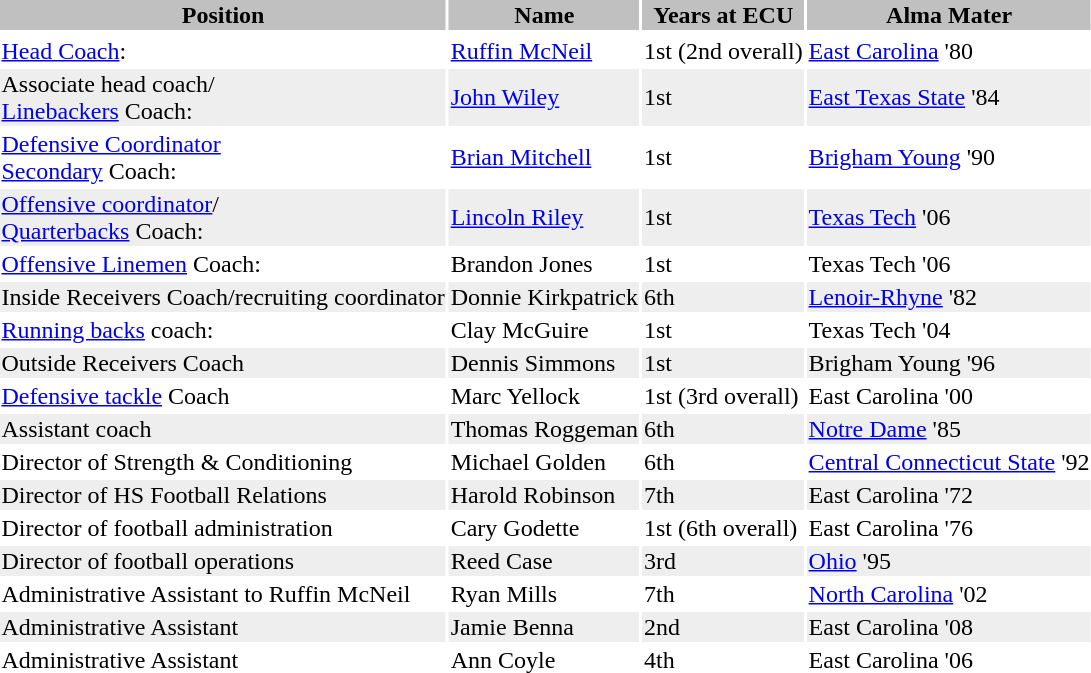<table class="toccolours">
<tr>
<th bgcolor=silver>Position</th>
<th bgcolor=silver>Name</th>
<th bgcolor=silver>Years at ECU</th>
<th bgcolor=silver>Alma Mater</th>
</tr>
<tr bgcolor=#eeeeee>
</tr>
<tr>
<td><a href='#'>Head Coach</a>:</td>
<td><a href='#'>Ruffin McNeil</a></td>
<td>1st (2nd overall)</td>
<td><a href='#'>East Carolina</a> '80</td>
</tr>
<tr bgcolor=#eeeeee>
<td>Associate head coach/<br><a href='#'>Linebackers</a> Coach:</td>
<td><a href='#'>John Wiley</a></td>
<td>1st</td>
<td><a href='#'>East Texas State</a> '84</td>
</tr>
<tr>
<td><a href='#'>Defensive Coordinator</a><br><a href='#'>Secondary</a> Coach:</td>
<td><a href='#'>Brian Mitchell</a></td>
<td>1st</td>
<td><a href='#'>Brigham Young</a> '90</td>
</tr>
<tr bgcolor=#eeeeee>
<td><a href='#'>Offensive coordinator</a>/<br><a href='#'>Quarterbacks</a> Coach:</td>
<td><a href='#'>Lincoln Riley</a></td>
<td>1st</td>
<td><a href='#'>Texas Tech</a> '06</td>
</tr>
<tr>
<td><a href='#'>Offensive Linemen</a> Coach:</td>
<td>Brandon Jones</td>
<td>1st</td>
<td>Texas Tech '06</td>
</tr>
<tr bgcolor=#eeeeee>
<td>Inside Receivers Coach/recruiting coordinator</td>
<td>Donnie Kirkpatrick</td>
<td>6th</td>
<td><a href='#'>Lenoir-Rhyne</a> '82</td>
</tr>
<tr>
<td><a href='#'>Running backs</a> coach:</td>
<td>Clay McGuire</td>
<td>1st</td>
<td>Texas Tech '04</td>
</tr>
<tr bgcolor=#eeeeee>
<td>Outside Receivers Coach</td>
<td>Dennis Simmons</td>
<td>1st</td>
<td>Brigham Young '96</td>
</tr>
<tr>
<td><a href='#'>Defensive tackle</a> Coach</td>
<td>Marc Yellock</td>
<td>1st (3rd overall)</td>
<td>East Carolina '00</td>
</tr>
<tr bgcolor=#eeeeee>
<td>Assistant coach</td>
<td>Thomas Roggeman</td>
<td>6th</td>
<td><a href='#'>Notre Dame</a> '85</td>
</tr>
<tr>
<td>Director of Strength & Conditioning</td>
<td>Michael Golden</td>
<td>6th</td>
<td><a href='#'>Central Connecticut State</a> '92</td>
</tr>
<tr bgcolor=#eeeeee>
<td>Director of HS Football Relations</td>
<td>Harold Robinson</td>
<td>7th</td>
<td>East Carolina '72</td>
</tr>
<tr>
<td>Director of football administration</td>
<td>Cary Godette</td>
<td>1st (6th overall)</td>
<td>East Carolina '76</td>
</tr>
<tr bgcolor=#eeeeee>
<td>Director of football operations</td>
<td>Reed Case</td>
<td>3rd</td>
<td><a href='#'>Ohio</a> '95</td>
</tr>
<tr>
<td>Administrative Assistant to Ruffin McNeil</td>
<td>Ryan Mills</td>
<td>7th</td>
<td><a href='#'>North Carolina</a> '02</td>
</tr>
<tr bgcolor=#eeeeee>
<td>Administrative Assistant</td>
<td>Jamie Benna</td>
<td>2nd</td>
<td>East Carolina '08</td>
</tr>
<tr>
<td>Administrative Assistant</td>
<td>Ann Coyle</td>
<td>4th</td>
<td>East Carolina '06</td>
</tr>
<tr bgcolor=#eeeeee>
</tr>
</table>
